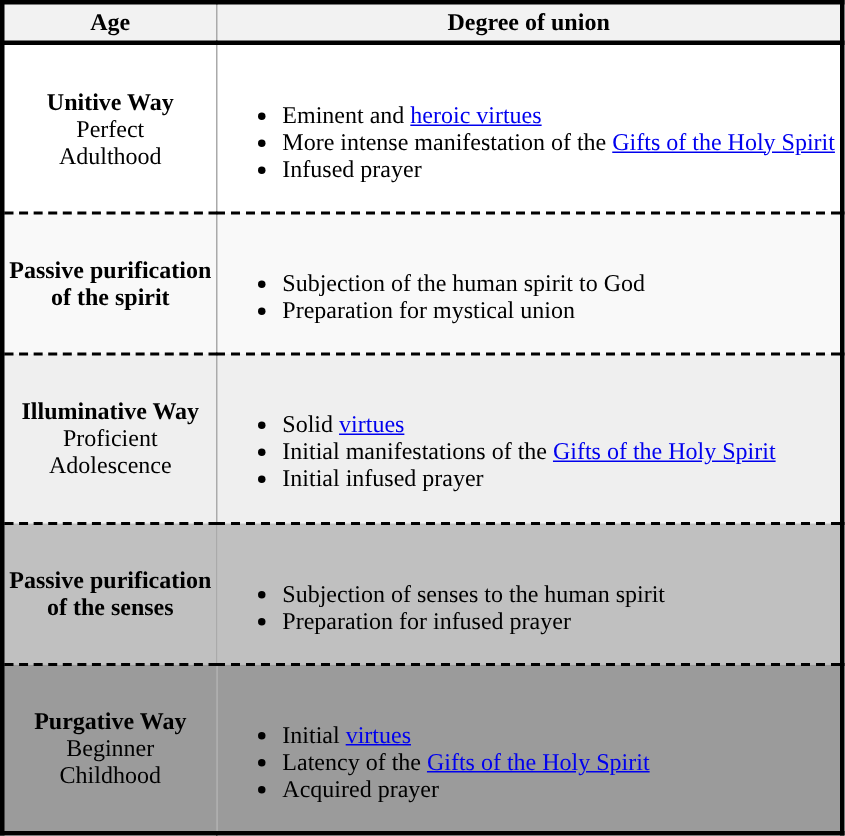<table class="wikitable floatright" style="text-align:center; border: 3px solid black">
<tr style="font-weight:bold; border: 3px solid black">
<th>Age</th>
<th>Degree of union</th>
</tr>
<tr style="background-color:#ffffff;">
<td><strong>Unitive Way</strong><br>Perfect<br>Adulthood</td>
<td style="text-align:left;"><br><ul><li>Eminent and <a href='#'>heroic virtues</a></li><li>More intense manifestation of the <a href='#'>Gifts of the Holy Spirit</a></li><li>Infused prayer</li></ul></td>
</tr>
<tr style="background-color:##9b9b9b; border: 2px dashed black">
<td><strong>Passive purification<br>of the spirit</strong></td>
<td style="text-align:left;"><br><ul><li>Subjection of the human spirit to God</li><li>Preparation for mystical union</li></ul></td>
</tr>
<tr style="background-color:#efefef;">
<td><strong>Illuminative Way</strong><br>Proficient<br>Adolescence<br></td>
<td style="text-align:left;"><br><ul><li>Solid <a href='#'>virtues</a></li><li>Initial manifestations of the <a href='#'>Gifts of the Holy Spirit</a></li><li>Initial infused prayer</li></ul></td>
</tr>
<tr style="background-color:#c0c0c0; border: 2px dashed black">
<td><strong>Passive purification<br>of the senses<br></strong></td>
<td style="text-align:left;"><br><ul><li>Subjection of senses to the human spirit</li><li>Preparation for infused prayer</li></ul></td>
</tr>
<tr style="background-color:#9b9b9b;">
<td><strong>Purgative Way</strong><br>Beginner<br>Childhood<br></td>
<td style="text-align:left;"><br><ul><li>Initial <a href='#'>virtues</a></li><li>Latency of the <a href='#'>Gifts of the Holy Spirit</a></li><li>Acquired prayer</li></ul></td>
</tr>
</table>
